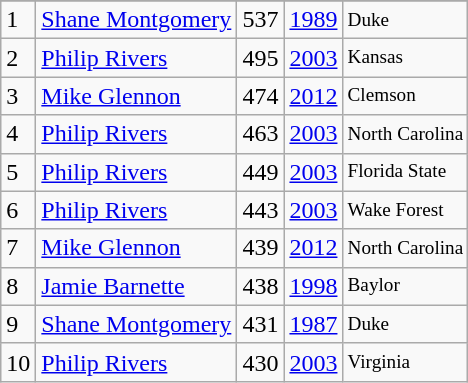<table class="wikitable">
<tr>
</tr>
<tr>
<td>1</td>
<td><a href='#'>Shane Montgomery</a></td>
<td><abbr>537</abbr></td>
<td><a href='#'>1989</a></td>
<td style="font-size:80%;">Duke</td>
</tr>
<tr>
<td>2</td>
<td><a href='#'>Philip Rivers</a></td>
<td><abbr>495</abbr></td>
<td><a href='#'>2003</a></td>
<td style="font-size:80%;">Kansas</td>
</tr>
<tr>
<td>3</td>
<td><a href='#'>Mike Glennon</a></td>
<td><abbr>474</abbr></td>
<td><a href='#'>2012</a></td>
<td style="font-size:80%;">Clemson</td>
</tr>
<tr>
<td>4</td>
<td><a href='#'>Philip Rivers</a></td>
<td><abbr>463</abbr></td>
<td><a href='#'>2003</a></td>
<td style="font-size:80%;">North Carolina</td>
</tr>
<tr>
<td>5</td>
<td><a href='#'>Philip Rivers</a></td>
<td><abbr>449</abbr></td>
<td><a href='#'>2003</a></td>
<td style="font-size:80%;">Florida State</td>
</tr>
<tr>
<td>6</td>
<td><a href='#'>Philip Rivers</a></td>
<td><abbr>443</abbr></td>
<td><a href='#'>2003</a></td>
<td style="font-size:80%;">Wake Forest</td>
</tr>
<tr>
<td>7</td>
<td><a href='#'>Mike Glennon</a></td>
<td><abbr>439</abbr></td>
<td><a href='#'>2012</a></td>
<td style="font-size:80%;">North Carolina</td>
</tr>
<tr>
<td>8</td>
<td><a href='#'>Jamie Barnette</a></td>
<td><abbr>438</abbr></td>
<td><a href='#'>1998</a></td>
<td style="font-size:80%;">Baylor</td>
</tr>
<tr>
<td>9</td>
<td><a href='#'>Shane Montgomery</a></td>
<td><abbr>431</abbr></td>
<td><a href='#'>1987</a></td>
<td style="font-size:80%;">Duke</td>
</tr>
<tr>
<td>10</td>
<td><a href='#'>Philip Rivers</a></td>
<td><abbr>430</abbr></td>
<td><a href='#'>2003</a></td>
<td style="font-size:80%;">Virginia</td>
</tr>
</table>
